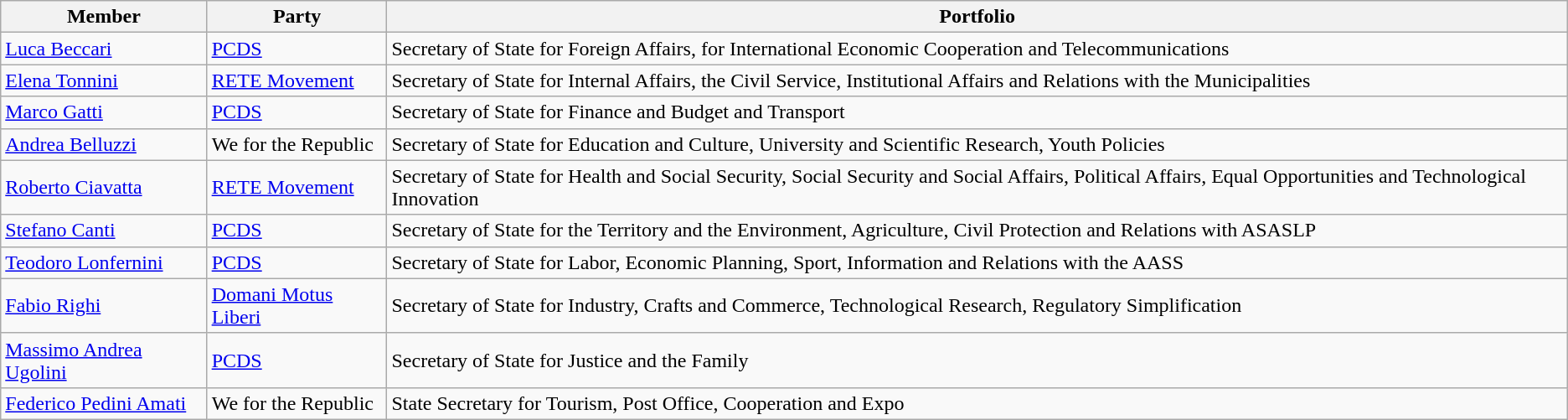<table class=wikitable>
<tr>
<th>Member</th>
<th>Party</th>
<th>Portfolio</th>
</tr>
<tr>
<td><a href='#'>Luca Beccari</a></td>
<td><a href='#'>PCDS</a></td>
<td>Secretary of State for Foreign Affairs, for International Economic Cooperation and Telecommunications</td>
</tr>
<tr>
<td><a href='#'>Elena Tonnini</a></td>
<td><a href='#'>RETE Movement</a></td>
<td>Secretary of State for Internal Affairs, the Civil Service, Institutional Affairs and Relations with the Municipalities</td>
</tr>
<tr>
<td><a href='#'>Marco Gatti</a></td>
<td><a href='#'>PCDS</a></td>
<td>Secretary of State for Finance and Budget and Transport</td>
</tr>
<tr>
<td><a href='#'>Andrea Belluzzi</a></td>
<td>We for the Republic</td>
<td>Secretary of State for Education and Culture, University and Scientific Research, Youth Policies</td>
</tr>
<tr>
<td><a href='#'>Roberto Ciavatta</a></td>
<td><a href='#'>RETE Movement</a></td>
<td>Secretary of State for Health and Social Security, Social Security and Social Affairs, Political Affairs, Equal Opportunities and Technological Innovation</td>
</tr>
<tr>
<td><a href='#'>Stefano Canti</a></td>
<td><a href='#'>PCDS</a></td>
<td>Secretary of State for the Territory and the Environment, Agriculture, Civil Protection and Relations with ASASLP</td>
</tr>
<tr>
<td><a href='#'>Teodoro Lonfernini</a></td>
<td><a href='#'>PCDS</a></td>
<td>Secretary of State for Labor, Economic Planning, Sport, Information and Relations with the AASS</td>
</tr>
<tr>
<td><a href='#'>Fabio Righi</a></td>
<td><a href='#'>Domani Motus Liberi</a></td>
<td>Secretary of State for Industry, Crafts and Commerce, Technological Research, Regulatory Simplification</td>
</tr>
<tr>
<td><a href='#'>Massimo Andrea Ugolini</a></td>
<td><a href='#'>PCDS</a></td>
<td>Secretary of State for Justice and the Family</td>
</tr>
<tr>
<td><a href='#'>Federico Pedini Amati</a></td>
<td>We for the Republic</td>
<td>State Secretary for Tourism, Post Office, Cooperation and Expo</td>
</tr>
</table>
